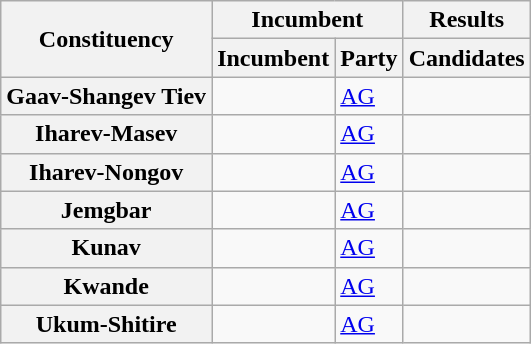<table class="wikitable sortable">
<tr>
<th rowspan="2">Constituency</th>
<th colspan="2">Incumbent</th>
<th>Results</th>
</tr>
<tr valign="bottom">
<th>Incumbent</th>
<th>Party</th>
<th>Candidates</th>
</tr>
<tr>
<th>Gaav-Shangev Tiev</th>
<td></td>
<td><a href='#'>AG</a></td>
<td nowrap=""></td>
</tr>
<tr>
<th>Iharev-Masev</th>
<td></td>
<td><a href='#'>AG</a></td>
<td nowrap=""></td>
</tr>
<tr>
<th>Iharev-Nongov</th>
<td></td>
<td><a href='#'>AG</a></td>
<td nowrap=""></td>
</tr>
<tr>
<th>Jemgbar</th>
<td></td>
<td><a href='#'>AG</a></td>
<td nowrap=""></td>
</tr>
<tr>
<th>Kunav</th>
<td></td>
<td><a href='#'>AG</a></td>
<td nowrap=""></td>
</tr>
<tr>
<th>Kwande</th>
<td></td>
<td><a href='#'>AG</a></td>
<td nowrap=""></td>
</tr>
<tr>
<th>Ukum-Shitire</th>
<td></td>
<td><a href='#'>AG</a></td>
<td nowrap=""></td>
</tr>
</table>
